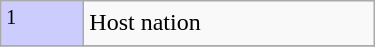<table class="wikitable" border="solid 1px #AAAAAA" width="250px">
<tr>
<td style="background:#ccccff; width:3em;"><sup>1</sup></td>
<td>Host nation</td>
</tr>
<tr>
</tr>
</table>
